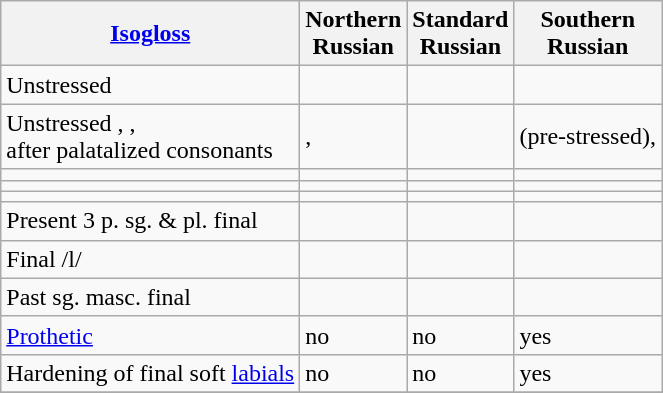<table class="wikitable">
<tr>
<th><a href='#'>Isogloss</a></th>
<th>Northern<br>Russian</th>
<th>Standard<br>Russian</th>
<th>Southern<br>Russian</th>
</tr>
<tr>
<td>Unstressed </td>
<td></td>
<td></td>
<td></td>
</tr>
<tr>
<td>Unstressed , , <br>after palatalized consonants</td>
<td>, </td>
<td></td>
<td> (pre-stressed),<br> </td>
</tr>
<tr>
<td></td>
<td></td>
<td></td>
<td><a href='#'></a></td>
</tr>
<tr>
<td></td>
<td></td>
<td></td>
<td></td>
</tr>
<tr>
<td></td>
<td></td>
<td></td>
<td></td>
</tr>
<tr>
<td>Present 3 p. sg. & pl. final</td>
<td></td>
<td></td>
<td></td>
</tr>
<tr>
<td>Final /l/</td>
<td></td>
<td></td>
<td></td>
</tr>
<tr>
<td>Past sg. masc. final</td>
<td></td>
<td></td>
<td></td>
</tr>
<tr>
<td><a href='#'>Prothetic</a> </td>
<td>no</td>
<td>no</td>
<td>yes</td>
</tr>
<tr>
<td>Hardening of final soft <a href='#'>labials</a></td>
<td>no</td>
<td>no</td>
<td>yes</td>
</tr>
<tr>
</tr>
</table>
